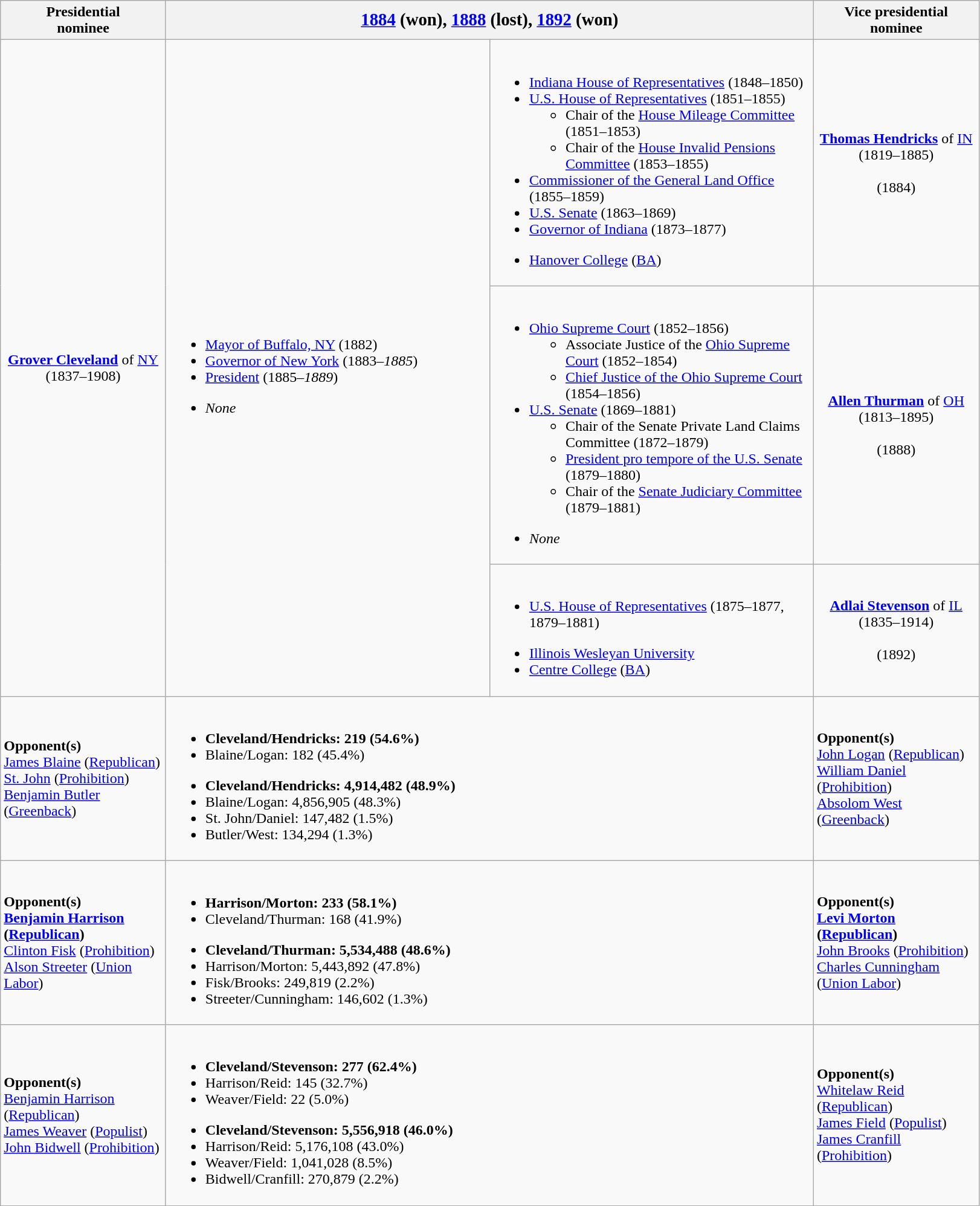<table class="wikitable">
<tr>
<th width=175>Presidential<br>nominee</th>
<th colspan=2><big><a href='#'>1884</a> (won), <a href='#'>1888</a> (lost), <a href='#'>1892</a> (won)</big></th>
<th width=175>Vice presidential<br>nominee</th>
</tr>
<tr>
<td rowspan=3 style="text-align:center;"><strong><a href='#'>Grover Cleveland</a></strong> of <a href='#'>NY</a><br>(1837–1908)<br></td>
<td rowspan=3 width=350><br><ul><li><a href='#'>Mayor of Buffalo, NY</a> (1882)</li><li><a href='#'>Governor of New York</a> (1883–<em>1885</em>)</li><li><a href='#'>President</a> (1885–<em>1889</em>)</li></ul><ul><li><em>None</em></li></ul></td>
<td width=350><br><ul><li><a href='#'>Indiana House of Representatives</a> (1848–1850)</li><li><a href='#'>U.S. House of Representatives</a> (1851–1855)<ul><li>Chair of the <a href='#'>House Mileage Committee</a> (1851–1853)</li><li>Chair of the <a href='#'>House Invalid Pensions Committee</a> (1853–1855)</li></ul></li><li><a href='#'>Commissioner of the General Land Office</a> (1855–1859)</li><li><a href='#'>U.S. Senate</a> (1863–1869)</li><li><a href='#'>Governor of Indiana</a> (1873–1877)</li></ul><ul><li><a href='#'>Hanover College</a> (<a href='#'>BA</a>)</li></ul></td>
<td style="text-align:center;"><strong><a href='#'>Thomas Hendricks</a></strong> of <a href='#'>IN</a><br>(1819–1885)<br><br>(1884)</td>
</tr>
<tr>
<td><br><ul><li><a href='#'>Ohio Supreme Court</a> (1852–1856)<ul><li>Associate Justice of the <a href='#'>Ohio Supreme Court</a> (1852–1854)</li><li><a href='#'>Chief Justice of the Ohio Supreme Court</a> (1854–1856)</li></ul></li><li><a href='#'>U.S. Senate</a> (1869–1881)<ul><li>Chair of the Senate Private Land Claims Committee (1872–1879)</li><li><a href='#'>President pro tempore of the U.S. Senate</a> (1879–1880)</li><li>Chair of the <a href='#'>Senate Judiciary Committee</a> (1879–1881)</li></ul></li></ul><ul><li><em>None</em></li></ul></td>
<td style="text-align:center;"><strong><a href='#'>Allen Thurman</a></strong> of <a href='#'>OH</a><br>(1813–1895)<br><br>(1888)</td>
</tr>
<tr>
<td><br><ul><li><a href='#'>U.S. House of Representatives</a> (1875–1877, 1879–1881)</li></ul><ul><li><a href='#'>Illinois Wesleyan University</a></li><li><a href='#'>Centre College</a> (<a href='#'>BA</a>)</li></ul></td>
<td style="text-align:center;"><strong><a href='#'>Adlai Stevenson</a></strong> of <a href='#'>IL</a><br>(1835–1914)<br><br>(1892)</td>
</tr>
<tr>
<td><strong>Opponent(s)</strong><br><a href='#'>James Blaine</a> (<a href='#'>Republican</a>)<br><a href='#'>St. John</a> (<a href='#'>Prohibition</a>)<br><a href='#'>Benjamin Butler</a> (<a href='#'>Greenback</a>)</td>
<td colspan=2><br><ul><li><strong>Cleveland/Hendricks: 219 (54.6%)</strong></li><li>Blaine/Logan: 182 (45.4%)</li></ul><ul><li><strong>Cleveland/Hendricks: 4,914,482 (48.9%)</strong></li><li>Blaine/Logan: 4,856,905 (48.3%)</li><li>St. John/Daniel: 147,482 (1.5%)</li><li>Butler/West: 134,294 (1.3%)</li></ul></td>
<td><strong>Opponent(s)</strong><br><a href='#'>John Logan</a> (<a href='#'>Republican</a>)<br><a href='#'>William Daniel</a> (<a href='#'>Prohibition</a>)<br><a href='#'>Absolom West</a> (<a href='#'>Greenback</a>)</td>
</tr>
<tr>
<td><strong>Opponent(s)</strong><br><strong><a href='#'>Benjamin Harrison</a> (<a href='#'>Republican</a>)</strong><br><a href='#'>Clinton Fisk</a> (<a href='#'>Prohibition</a>)<br><a href='#'>Alson Streeter</a> (<a href='#'>Union Labor</a>)</td>
<td colspan=2><br><ul><li><strong>Harrison/Morton: 233 (58.1%)</strong></li><li>Cleveland/Thurman: 168 (41.9%)</li></ul><ul><li><strong>Cleveland/Thurman: 5,534,488 (48.6%)</strong></li><li>Harrison/Morton: 5,443,892 (47.8%)</li><li>Fisk/Brooks: 249,819 (2.2%)</li><li>Streeter/Cunningham: 146,602 (1.3%)</li></ul></td>
<td><strong>Opponent(s)</strong><br><strong><a href='#'>Levi Morton</a> (<a href='#'>Republican</a>)</strong><br><a href='#'>John Brooks</a> (<a href='#'>Prohibition</a>)<br><a href='#'>Charles Cunningham</a> (<a href='#'>Union Labor</a>)</td>
</tr>
<tr>
<td><strong>Opponent(s)</strong><br><a href='#'>Benjamin Harrison</a> (<a href='#'>Republican</a>)<br><a href='#'>James Weaver</a> (<a href='#'>Populist</a>)<br><a href='#'>John Bidwell</a> (<a href='#'>Prohibition</a>)</td>
<td colspan=2><br><ul><li><strong>Cleveland/Stevenson: 277 (62.4%)</strong></li><li>Harrison/Reid: 145 (32.7%)</li><li>Weaver/Field: 22 (5.0%)</li></ul><ul><li><strong>Cleveland/Stevenson: 5,556,918 (46.0%)</strong></li><li>Harrison/Reid: 5,176,108 (43.0%)</li><li>Weaver/Field: 1,041,028 (8.5%)</li><li>Bidwell/Cranfill: 270,879 (2.2%)</li></ul></td>
<td><strong>Opponent(s)</strong><br><a href='#'>Whitelaw Reid</a> (<a href='#'>Republican</a>)<br><a href='#'>James Field</a> (<a href='#'>Populist</a>)<br><a href='#'>James Cranfill</a> (<a href='#'>Prohibition</a>)</td>
</tr>
</table>
